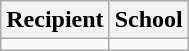<table class="wikitable" border="1">
<tr>
<th>Recipient</th>
<th>School</th>
</tr>
<tr>
<td></td>
<td></td>
</tr>
</table>
